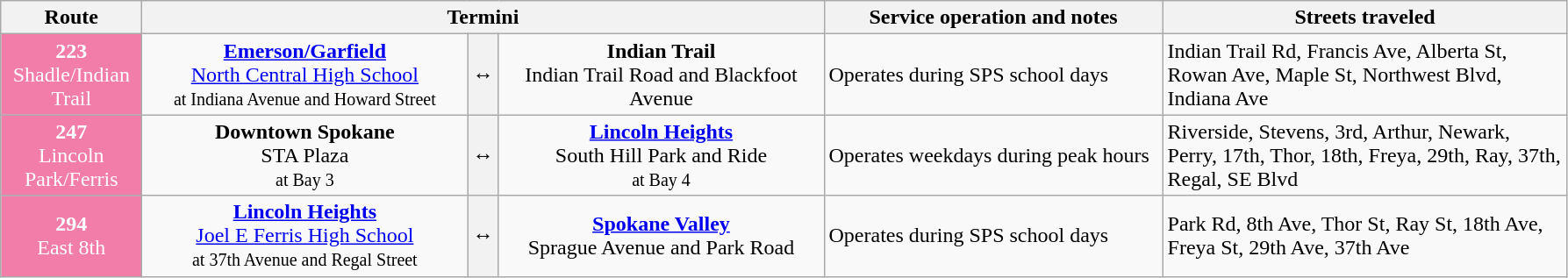<table class="wikitable" style="font-size: 100%;" text-valign="center" |>
<tr>
<th width="100px">Route</th>
<th colspan="3">Termini</th>
<th width="250px">Service operation and notes</th>
<th width="300px">Streets traveled</th>
</tr>
<tr>
<td style="background:#f27da9; color:white" align="center" valign="center"><div><strong>223</strong><br>Shadle/Indian Trail</div></td>
<td width="240px" align="center" !><strong><a href='#'>Emerson/Garfield</a></strong><br><a href='#'>North Central High School</a><br><small>at Indiana Avenue and Howard Street</small></td>
<th><span>↔</span></th>
<td width="240px" align="center" !><strong>Indian Trail</strong><br>Indian Trail Road and Blackfoot Avenue</td>
<td>Operates during SPS school days</td>
<td>Indian Trail Rd, Francis Ave, Alberta St, Rowan Ave, Maple St, Northwest Blvd, Indiana Ave</td>
</tr>
<tr>
<td style="background:#f27da9; color:white" align="center" valign="center"><div><strong>247</strong><br>Lincoln Park/Ferris</div></td>
<td width="240px" align="center" !><strong>Downtown Spokane</strong><br>STA Plaza<br><small>at Bay 3</small></td>
<th><span>↔</span></th>
<td width="240px" align="center" !><strong><a href='#'>Lincoln Heights</a></strong><br>South Hill Park and Ride<br><small>at Bay 4</small></td>
<td>Operates weekdays during peak hours</td>
<td>Riverside, Stevens, 3rd, Arthur, Newark, Perry, 17th, Thor, 18th, Freya, 29th, Ray, 37th, Regal, SE Blvd</td>
</tr>
<tr>
<td style="background:#f27da9; color:white" align="center" valign="center"><div><strong>294</strong><br>East 8th</div></td>
<td width="240px" align="center" !><strong><a href='#'>Lincoln Heights</a></strong><br><a href='#'>Joel E Ferris High School</a><br><small>at 37th Avenue and Regal Street</small></td>
<th><span>↔</span></th>
<td width="240px" align="center" !><strong><a href='#'>Spokane Valley</a></strong><br>Sprague Avenue and Park Road</td>
<td>Operates during SPS school days</td>
<td>Park Rd, 8th Ave, Thor St, Ray St, 18th Ave, Freya St, 29th Ave, 37th Ave</td>
</tr>
</table>
